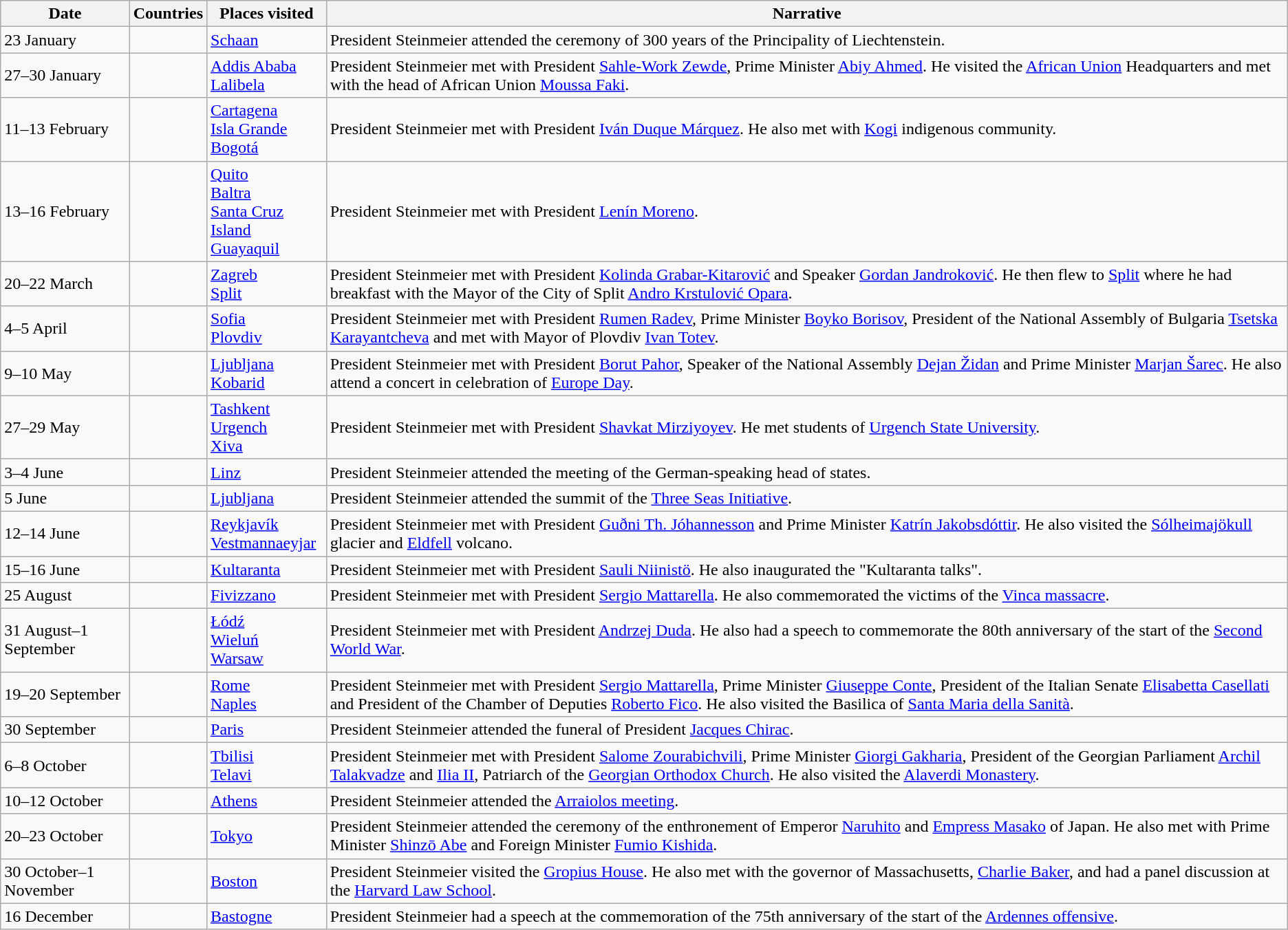<table class="wikitable" border="1">
<tr>
<th>Date</th>
<th>Countries</th>
<th>Places visited</th>
<th>Narrative</th>
</tr>
<tr>
<td nowrap>23 January</td>
<td></td>
<td><a href='#'>Schaan</a></td>
<td>President Steinmeier attended the ceremony of 300 years of the Principality of Liechtenstein.</td>
</tr>
<tr>
<td>27–30 January</td>
<td></td>
<td><a href='#'>Addis Ababa</a><br><a href='#'>Lalibela</a></td>
<td>President Steinmeier met with President <a href='#'>Sahle-Work Zewde</a>, Prime Minister <a href='#'>Abiy Ahmed</a>. He visited the <a href='#'>African Union</a> Headquarters and met with the head of African Union <a href='#'>Moussa Faki</a>.</td>
</tr>
<tr>
<td>11–13 February</td>
<td></td>
<td><a href='#'>Cartagena</a><br><a href='#'>Isla Grande</a><br><a href='#'>Bogotá</a></td>
<td>President Steinmeier met with President <a href='#'>Iván Duque Márquez</a>. He also met with <a href='#'>Kogi</a> indigenous community.</td>
</tr>
<tr>
<td>13–16 February</td>
<td></td>
<td><a href='#'>Quito</a><br><a href='#'>Baltra</a><br><a href='#'>Santa Cruz Island</a><br><a href='#'>Guayaquil</a></td>
<td>President Steinmeier met with President <a href='#'>Lenín Moreno</a>.</td>
</tr>
<tr>
<td>20–22 March</td>
<td></td>
<td><a href='#'>Zagreb</a><br><a href='#'>Split</a></td>
<td>President Steinmeier met with President <a href='#'>Kolinda Grabar-Kitarović</a> and Speaker <a href='#'>Gordan Jandroković</a>. He then flew to <a href='#'>Split</a> where he had breakfast with the Mayor of the City of Split <a href='#'>Andro Krstulović Opara</a>.</td>
</tr>
<tr>
<td>4–5 April</td>
<td></td>
<td><a href='#'>Sofia</a><br><a href='#'>Plovdiv</a></td>
<td>President Steinmeier met with President <a href='#'>Rumen Radev</a>, Prime Minister <a href='#'>Boyko Borisov</a>, President of the National Assembly of Bulgaria <a href='#'>Tsetska Karayantcheva</a> and met with Mayor of Plovdiv <a href='#'>Ivan Totev</a>.</td>
</tr>
<tr>
<td>9–10 May</td>
<td></td>
<td><a href='#'>Ljubljana</a><br><a href='#'>Kobarid</a></td>
<td>President Steinmeier met with President <a href='#'>Borut Pahor</a>, Speaker of the National Assembly <a href='#'>Dejan Židan</a> and Prime Minister <a href='#'>Marjan Šarec</a>. He also attend a concert in celebration of <a href='#'>Europe Day</a>.</td>
</tr>
<tr>
<td>27–29 May</td>
<td></td>
<td><a href='#'>Tashkent</a><br><a href='#'>Urgench</a><br><a href='#'>Xiva</a></td>
<td>President Steinmeier met with President <a href='#'>Shavkat Mirziyoyev</a>. He met students of <a href='#'>Urgench State University</a>.</td>
</tr>
<tr>
<td>3–4 June</td>
<td></td>
<td><a href='#'>Linz</a></td>
<td>President Steinmeier attended the meeting of the German-speaking head of states.</td>
</tr>
<tr>
<td>5 June</td>
<td></td>
<td><a href='#'>Ljubljana</a></td>
<td>President Steinmeier attended the summit of the <a href='#'>Three Seas Initiative</a>.</td>
</tr>
<tr>
<td>12–14 June</td>
<td></td>
<td><a href='#'>Reykjavík</a><br><a href='#'>Vestmannaeyjar</a></td>
<td>President Steinmeier met with President <a href='#'>Guðni Th. Jóhannesson</a> and Prime Minister <a href='#'>Katrín Jakobsdóttir</a>. He also visited the <a href='#'>Sólheimajökull</a> glacier and <a href='#'>Eldfell</a> volcano.</td>
</tr>
<tr>
<td>15–16 June</td>
<td></td>
<td><a href='#'>Kultaranta</a></td>
<td>President Steinmeier met with President <a href='#'>Sauli Niinistö</a>. He also inaugurated the "Kultaranta talks".</td>
</tr>
<tr>
<td>25 August</td>
<td></td>
<td><a href='#'>Fivizzano</a></td>
<td>President Steinmeier met with President <a href='#'>Sergio Mattarella</a>. He also commemorated the victims of the <a href='#'>Vinca massacre</a>.</td>
</tr>
<tr>
<td>31 August–1 September</td>
<td></td>
<td><a href='#'>Łódź</a><br><a href='#'>Wieluń</a><br><a href='#'>Warsaw</a></td>
<td>President Steinmeier met with President <a href='#'>Andrzej Duda</a>. He also had a speech to commemorate the 80th anniversary of the start of the <a href='#'>Second World War</a>.</td>
</tr>
<tr>
<td>19–20 September</td>
<td></td>
<td><a href='#'>Rome</a><br><a href='#'>Naples</a></td>
<td>President Steinmeier met with President <a href='#'>Sergio Mattarella</a>, Prime Minister <a href='#'>Giuseppe Conte</a>, President of the Italian Senate <a href='#'>Elisabetta Casellati</a> and President of the Chamber of Deputies <a href='#'>Roberto Fico</a>. He also visited the Basilica of <a href='#'>Santa Maria della Sanità</a>.</td>
</tr>
<tr>
<td>30 September</td>
<td></td>
<td><a href='#'>Paris</a></td>
<td>President Steinmeier attended the funeral of President <a href='#'>Jacques Chirac</a>.</td>
</tr>
<tr>
<td>6–8 October</td>
<td></td>
<td><a href='#'>Tbilisi</a><br><a href='#'>Telavi</a></td>
<td>President Steinmeier met with President <a href='#'>Salome Zourabichvili</a>, Prime Minister <a href='#'>Giorgi Gakharia</a>, President of the Georgian Parliament <a href='#'>Archil Talakvadze</a> and <a href='#'>Ilia II</a>, Patriarch of the <a href='#'>Georgian Orthodox Church</a>. He also visited the <a href='#'>Alaverdi Monastery</a>.</td>
</tr>
<tr>
<td>10–12 October</td>
<td></td>
<td><a href='#'>Athens</a></td>
<td>President Steinmeier attended the <a href='#'>Arraiolos meeting</a>.</td>
</tr>
<tr>
<td>20–23 October</td>
<td></td>
<td><a href='#'>Tokyo</a></td>
<td>President Steinmeier attended the ceremony of the enthronement of Emperor <a href='#'>Naruhito</a> and <a href='#'>Empress Masako</a> of Japan. He also met with Prime Minister <a href='#'>Shinzō Abe</a> and Foreign Minister <a href='#'>Fumio Kishida</a>.</td>
</tr>
<tr>
<td>30 October–1 November</td>
<td></td>
<td><a href='#'>Boston</a></td>
<td>President Steinmeier visited the <a href='#'>Gropius House</a>. He also met with the governor of Massachusetts, <a href='#'>Charlie Baker</a>, and had a panel discussion at the <a href='#'>Harvard Law School</a>.</td>
</tr>
<tr>
<td>16 December</td>
<td></td>
<td><a href='#'>Bastogne</a></td>
<td>President Steinmeier had a speech at the commemoration of the 75th anniversary of the start of the <a href='#'>Ardennes offensive</a>.</td>
</tr>
</table>
